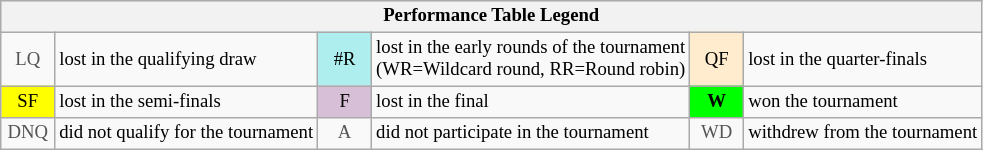<table class="wikitable" style="font-size:78%;">
<tr bgcolor="#efefef">
<th colspan="6">Performance Table Legend</th>
</tr>
<tr>
<td align="center" style="color:#555555;" width="30">LQ</td>
<td>lost in the qualifying draw</td>
<td align="center" style="background:#afeeee;">#R</td>
<td>lost in the early rounds of the tournament<br>(WR=Wildcard round, RR=Round robin)</td>
<td align="center" style="background:#ffebcd;">QF</td>
<td>lost in the quarter-finals</td>
</tr>
<tr>
<td align="center" style="background:yellow;">SF</td>
<td>lost in the semi-finals</td>
<td align="center" style="background:#D8BFD8;">F</td>
<td>lost in the final</td>
<td align="center" style="background:#00ff00;"><strong>W</strong></td>
<td>won the tournament</td>
</tr>
<tr>
<td align="center" style="color:#555555;" width="30">DNQ</td>
<td>did not qualify for the tournament</td>
<td align="center" style="color:#555555;" width="30">A</td>
<td>did not participate in the tournament</td>
<td align="center" style="color:#555555;" width="30">WD</td>
<td>withdrew from the tournament</td>
</tr>
</table>
